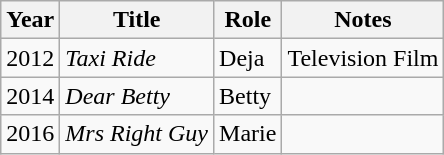<table class="wikitable sortable">
<tr>
<th>Year</th>
<th>Title</th>
<th>Role</th>
<th class="unsortable">Notes</th>
</tr>
<tr>
<td>2012</td>
<td><em>Taxi Ride</em></td>
<td>Deja</td>
<td>Television Film</td>
</tr>
<tr>
<td>2014</td>
<td><em>Dear Betty</em></td>
<td>Betty</td>
<td></td>
</tr>
<tr>
<td>2016</td>
<td><em>Mrs Right Guy</em></td>
<td>Marie</td>
<td></td>
</tr>
</table>
